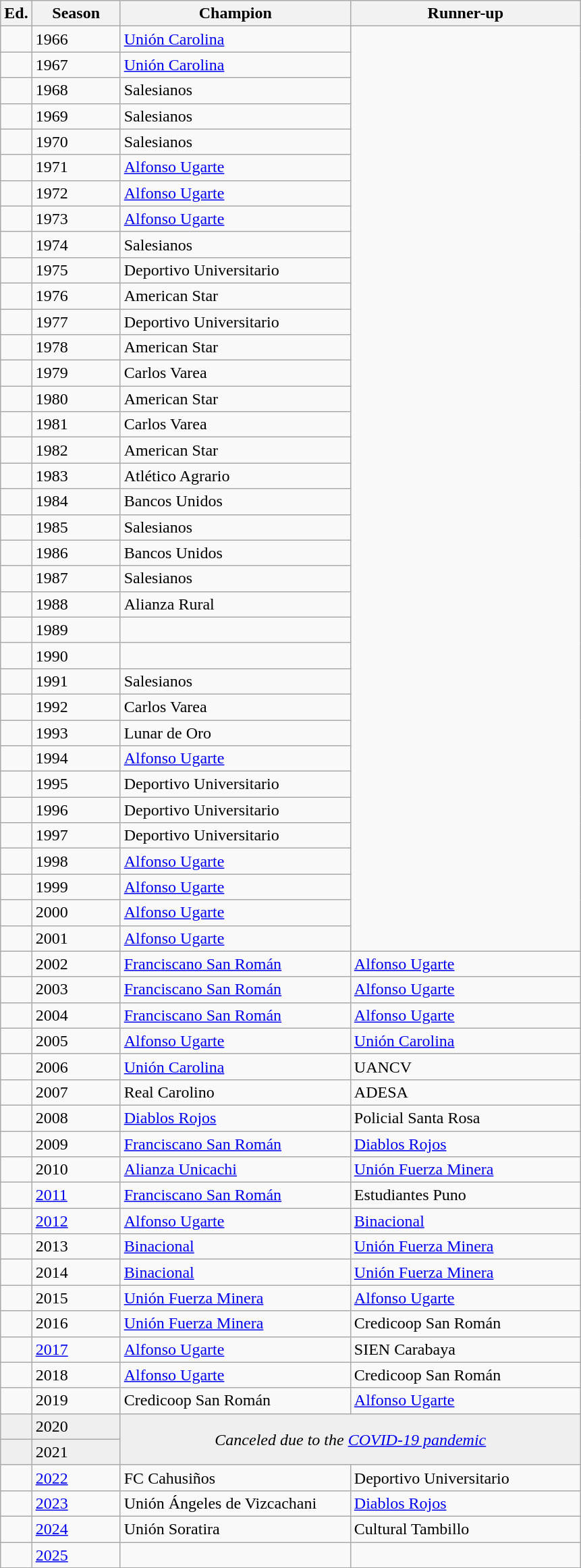<table class="wikitable sortable">
<tr>
<th width=px>Ed.</th>
<th width=80px>Season</th>
<th width=220px>Champion</th>
<th width=220px>Runner-up</th>
</tr>
<tr>
<td></td>
<td>1966</td>
<td><a href='#'>Unión Carolina</a></td>
</tr>
<tr>
<td></td>
<td>1967</td>
<td><a href='#'>Unión Carolina</a></td>
</tr>
<tr>
<td></td>
<td>1968</td>
<td>Salesianos</td>
</tr>
<tr>
<td></td>
<td>1969</td>
<td>Salesianos</td>
</tr>
<tr>
<td></td>
<td>1970</td>
<td>Salesianos</td>
</tr>
<tr>
<td></td>
<td>1971</td>
<td><a href='#'>Alfonso Ugarte</a></td>
</tr>
<tr>
<td></td>
<td>1972</td>
<td><a href='#'>Alfonso Ugarte</a></td>
</tr>
<tr>
<td></td>
<td>1973</td>
<td><a href='#'>Alfonso Ugarte</a></td>
</tr>
<tr>
<td></td>
<td>1974</td>
<td>Salesianos</td>
</tr>
<tr>
<td></td>
<td>1975</td>
<td>Deportivo Universitario</td>
</tr>
<tr>
<td></td>
<td>1976</td>
<td>American Star</td>
</tr>
<tr>
<td></td>
<td>1977</td>
<td>Deportivo Universitario</td>
</tr>
<tr>
<td></td>
<td>1978</td>
<td>American Star</td>
</tr>
<tr>
<td></td>
<td>1979</td>
<td>Carlos Varea</td>
</tr>
<tr>
<td></td>
<td>1980</td>
<td>American Star</td>
</tr>
<tr>
<td></td>
<td>1981</td>
<td>Carlos Varea</td>
</tr>
<tr>
<td></td>
<td>1982</td>
<td>American Star</td>
</tr>
<tr>
<td></td>
<td>1983</td>
<td>Atlético Agrario</td>
</tr>
<tr>
<td></td>
<td>1984</td>
<td>Bancos Unidos</td>
</tr>
<tr>
<td></td>
<td>1985</td>
<td>Salesianos</td>
</tr>
<tr>
<td></td>
<td>1986</td>
<td>Bancos Unidos</td>
</tr>
<tr>
<td></td>
<td>1987</td>
<td>Salesianos</td>
</tr>
<tr>
<td></td>
<td>1988</td>
<td>Alianza Rural</td>
</tr>
<tr>
<td></td>
<td>1989</td>
<td></td>
</tr>
<tr>
<td></td>
<td>1990</td>
<td></td>
</tr>
<tr>
<td></td>
<td>1991</td>
<td>Salesianos</td>
</tr>
<tr>
<td></td>
<td>1992</td>
<td>Carlos Varea</td>
</tr>
<tr>
<td></td>
<td>1993</td>
<td>Lunar de Oro</td>
</tr>
<tr>
<td></td>
<td>1994</td>
<td><a href='#'>Alfonso Ugarte</a></td>
</tr>
<tr>
<td></td>
<td>1995</td>
<td>Deportivo Universitario</td>
</tr>
<tr>
<td></td>
<td>1996</td>
<td>Deportivo Universitario</td>
</tr>
<tr>
<td></td>
<td>1997</td>
<td>Deportivo Universitario</td>
</tr>
<tr>
<td></td>
<td>1998</td>
<td><a href='#'>Alfonso Ugarte</a></td>
</tr>
<tr>
<td></td>
<td>1999</td>
<td><a href='#'>Alfonso Ugarte</a></td>
</tr>
<tr>
<td></td>
<td>2000</td>
<td><a href='#'>Alfonso Ugarte</a></td>
</tr>
<tr>
<td></td>
<td>2001</td>
<td><a href='#'>Alfonso Ugarte</a></td>
</tr>
<tr>
<td></td>
<td>2002</td>
<td><a href='#'>Franciscano San Román</a></td>
<td><a href='#'>Alfonso Ugarte</a></td>
</tr>
<tr>
<td></td>
<td>2003</td>
<td><a href='#'>Franciscano San Román</a></td>
<td><a href='#'>Alfonso Ugarte</a></td>
</tr>
<tr>
<td></td>
<td>2004</td>
<td><a href='#'>Franciscano San Román</a></td>
<td><a href='#'>Alfonso Ugarte</a></td>
</tr>
<tr>
<td></td>
<td>2005</td>
<td><a href='#'>Alfonso Ugarte</a></td>
<td><a href='#'>Unión Carolina</a></td>
</tr>
<tr>
<td></td>
<td>2006</td>
<td><a href='#'>Unión Carolina</a></td>
<td>UANCV</td>
</tr>
<tr>
<td></td>
<td>2007</td>
<td>Real Carolino</td>
<td>ADESA</td>
</tr>
<tr>
<td></td>
<td>2008</td>
<td><a href='#'>Diablos Rojos</a></td>
<td>Policial Santa Rosa</td>
</tr>
<tr>
<td></td>
<td>2009</td>
<td><a href='#'>Franciscano San Román</a></td>
<td><a href='#'>Diablos Rojos</a></td>
</tr>
<tr>
<td></td>
<td>2010</td>
<td><a href='#'>Alianza Unicachi</a></td>
<td><a href='#'>Unión Fuerza Minera</a></td>
</tr>
<tr>
<td></td>
<td><a href='#'>2011</a></td>
<td><a href='#'>Franciscano San Román</a></td>
<td>Estudiantes Puno</td>
</tr>
<tr>
<td></td>
<td><a href='#'>2012</a></td>
<td><a href='#'>Alfonso Ugarte</a></td>
<td><a href='#'>Binacional</a></td>
</tr>
<tr>
<td></td>
<td>2013</td>
<td><a href='#'>Binacional</a></td>
<td><a href='#'>Unión Fuerza Minera</a></td>
</tr>
<tr>
<td></td>
<td>2014</td>
<td><a href='#'>Binacional</a></td>
<td><a href='#'>Unión Fuerza Minera</a></td>
</tr>
<tr>
<td></td>
<td>2015</td>
<td><a href='#'>Unión Fuerza Minera</a></td>
<td><a href='#'>Alfonso Ugarte</a></td>
</tr>
<tr>
<td></td>
<td>2016</td>
<td><a href='#'>Unión Fuerza Minera</a></td>
<td>Credicoop San Román</td>
</tr>
<tr>
<td></td>
<td><a href='#'>2017</a></td>
<td><a href='#'>Alfonso Ugarte</a></td>
<td>SIEN Carabaya</td>
</tr>
<tr>
<td></td>
<td>2018</td>
<td><a href='#'>Alfonso Ugarte</a></td>
<td>Credicoop San Román</td>
</tr>
<tr>
<td></td>
<td>2019</td>
<td>Credicoop San Román</td>
<td><a href='#'>Alfonso Ugarte</a></td>
</tr>
<tr bgcolor=#efefef>
<td></td>
<td>2020</td>
<td rowspan=2 colspan="2" align=center><em>Canceled due to the <a href='#'>COVID-19 pandemic</a></em></td>
</tr>
<tr bgcolor=#efefef>
<td></td>
<td>2021</td>
</tr>
<tr>
<td></td>
<td><a href='#'>2022</a></td>
<td>FC Cahusiños</td>
<td>Deportivo Universitario</td>
</tr>
<tr>
<td></td>
<td><a href='#'>2023</a></td>
<td>Unión Ángeles de Vizcachani</td>
<td><a href='#'>Diablos Rojos</a></td>
</tr>
<tr>
<td></td>
<td><a href='#'>2024</a></td>
<td>Unión Soratira</td>
<td>Cultural Tambillo</td>
</tr>
<tr>
<td></td>
<td><a href='#'>2025</a></td>
<td></td>
<td></td>
</tr>
<tr>
</tr>
</table>
